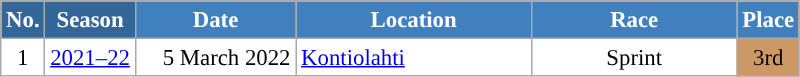<table class="wikitable sortable" style="font-size:95%; text-align:center; border:grey solid 1px; border-collapse:collapse; background:#ffffff;">
<tr style="background:#efefef;">
<th style="background-color:#369; color:white;">No.</th>
<th style="background-color:#369; color:white;">Season</th>
<th style="background-color:#4180be; color:white; width:100px;">Date</th>
<th style="background-color:#4180be; color:white; width:150px;">Location</th>
<th style="background-color:#4180be; color:white; width:130px;">Race</th>
<th style="background-color:#4180be; color:white;">Place</th>
</tr>
<tr>
<td align=center>1</td>
<td rowspan="1" align="center"><a href='#'>2021–22</a></td>
<td align=right>5 March 2022</td>
<td align=left> <a href='#'>Kontiolahti</a></td>
<td>Sprint</td>
<td align=center bgcolor="cc9966">3rd</td>
</tr>
</table>
